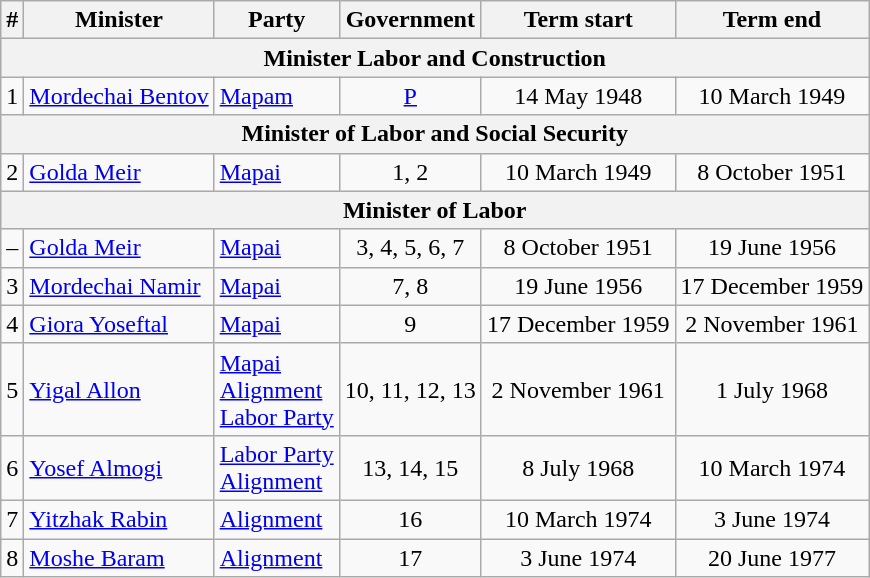<table class=wikitable style=text-align:center>
<tr>
<th>#</th>
<th>Minister</th>
<th>Party</th>
<th>Government</th>
<th>Term start</th>
<th>Term end</th>
</tr>
<tr>
<th colspan=6>Minister Labor and Construction</th>
</tr>
<tr>
<td>1</td>
<td align=left><a href='#'>Mordechai Bentov</a></td>
<td align=left><a href='#'>Mapam</a></td>
<td><a href='#'>P</a></td>
<td>14 May 1948</td>
<td>10 March 1949</td>
</tr>
<tr>
<th colspan=6>Minister of Labor and Social Security</th>
</tr>
<tr>
<td>2</td>
<td align=left><a href='#'>Golda Meir</a></td>
<td align=left><a href='#'>Mapai</a></td>
<td>1, 2</td>
<td>10 March 1949</td>
<td>8 October 1951</td>
</tr>
<tr>
<th colspan=6>Minister of Labor</th>
</tr>
<tr>
<td>–</td>
<td align=left><a href='#'>Golda Meir</a></td>
<td align=left><a href='#'>Mapai</a></td>
<td>3, 4, 5, 6, 7</td>
<td>8 October 1951</td>
<td>19 June 1956</td>
</tr>
<tr>
<td>3</td>
<td align=left><a href='#'>Mordechai Namir</a></td>
<td align=left><a href='#'>Mapai</a></td>
<td>7, 8</td>
<td>19 June 1956</td>
<td>17 December 1959</td>
</tr>
<tr>
<td>4</td>
<td align=left><a href='#'>Giora Yoseftal</a></td>
<td align=left><a href='#'>Mapai</a></td>
<td>9</td>
<td>17 December 1959</td>
<td>2 November 1961</td>
</tr>
<tr>
<td>5</td>
<td align=left><a href='#'>Yigal Allon</a></td>
<td align=left><a href='#'>Mapai</a><br><a href='#'>Alignment</a><br><a href='#'>Labor Party</a></td>
<td>10, 11, 12, 13</td>
<td>2 November 1961</td>
<td>1 July 1968</td>
</tr>
<tr>
<td>6</td>
<td align=left><a href='#'>Yosef Almogi</a></td>
<td align=left><a href='#'>Labor Party</a><br><a href='#'>Alignment</a></td>
<td>13, 14, 15</td>
<td>8 July 1968</td>
<td>10 March 1974</td>
</tr>
<tr>
<td>7</td>
<td align=left><a href='#'>Yitzhak Rabin</a></td>
<td align=left><a href='#'>Alignment</a></td>
<td>16</td>
<td>10 March 1974</td>
<td>3 June 1974</td>
</tr>
<tr>
<td>8</td>
<td align=left><a href='#'>Moshe Baram</a></td>
<td align=left><a href='#'>Alignment</a></td>
<td>17</td>
<td>3 June 1974</td>
<td>20 June 1977</td>
</tr>
</table>
